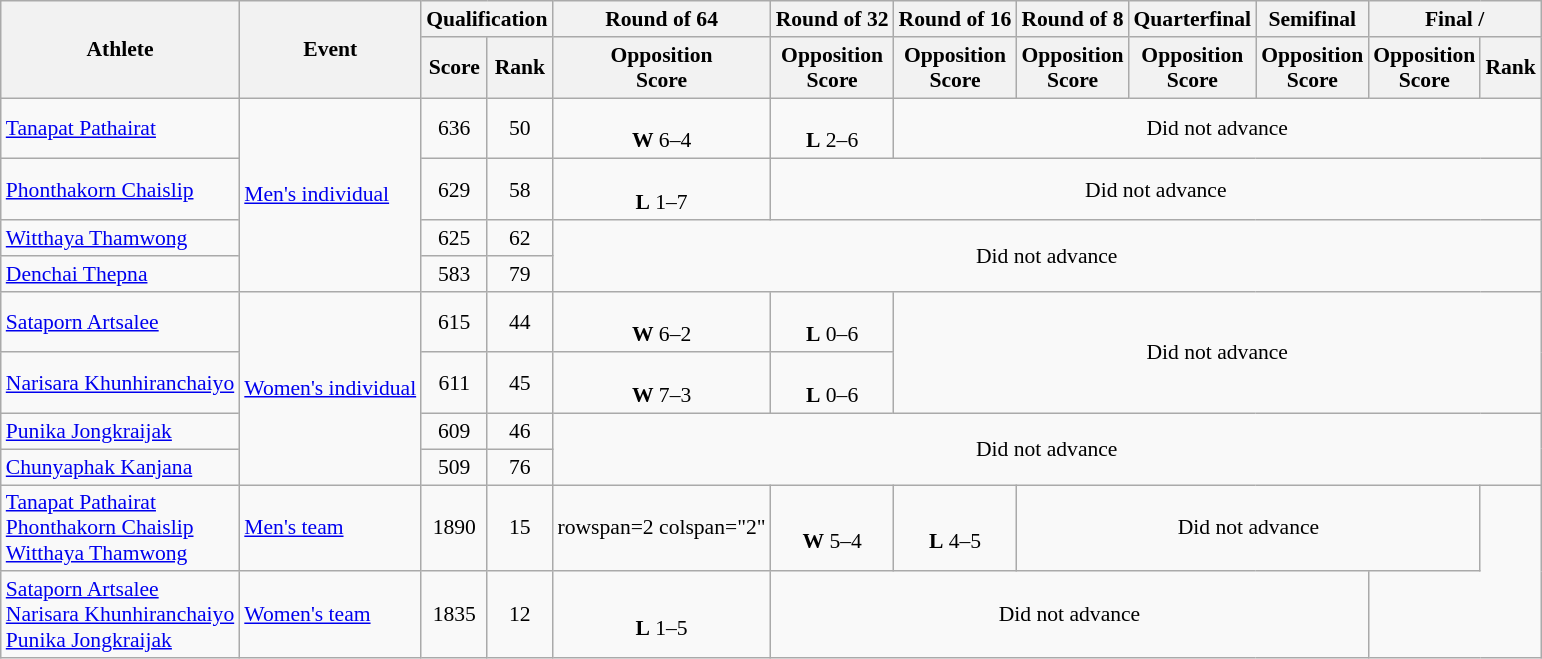<table class="wikitable" style="font-size:90%;text-align:center">
<tr>
<th rowspan="2">Athlete</th>
<th rowspan="2">Event</th>
<th colspan="2">Qualification</th>
<th>Round of 64</th>
<th>Round of 32</th>
<th>Round of 16</th>
<th>Round of 8</th>
<th>Quarterfinal</th>
<th>Semifinal</th>
<th colspan="2">Final / </th>
</tr>
<tr>
<th>Score</th>
<th>Rank</th>
<th>Opposition<br>Score</th>
<th>Opposition<br>Score</th>
<th>Opposition<br>Score</th>
<th>Opposition<br>Score</th>
<th>Opposition<br>Score</th>
<th>Opposition<br>Score</th>
<th>Opposition<br>Score</th>
<th>Rank</th>
</tr>
<tr>
<td align="left"><a href='#'>Tanapat Pathairat</a></td>
<td align="left" rowspan="4"><a href='#'>Men's individual</a></td>
<td>636</td>
<td>50 <strong></strong></td>
<td><br><strong>W</strong> 6–4</td>
<td><br><strong>L</strong> 2–6</td>
<td colspan=6>Did not advance</td>
</tr>
<tr>
<td align="left"><a href='#'>Phonthakorn Chaislip</a></td>
<td>629</td>
<td>58 <strong></strong></td>
<td><br><strong>L</strong> 1–7</td>
<td colspan=7>Did not advance</td>
</tr>
<tr>
<td align="left"><a href='#'>Witthaya Thamwong</a></td>
<td>625</td>
<td>62</td>
<td rowspan=2 colspan="8">Did not advance</td>
</tr>
<tr>
<td align="left"><a href='#'>Denchai Thepna</a></td>
<td>583</td>
<td>79</td>
</tr>
<tr>
<td align="left"><a href='#'>Sataporn Artsalee</a></td>
<td align="left" rowspan="4"><a href='#'>Women's individual</a></td>
<td>615</td>
<td>44 <strong></strong></td>
<td><br><strong>W</strong> 6–2</td>
<td><br><strong>L</strong> 0–6</td>
<td rowspan=2 colspan=6>Did not advance</td>
</tr>
<tr>
<td align="left"><a href='#'>Narisara Khunhiranchaiyo</a></td>
<td>611</td>
<td>45 <strong></strong></td>
<td><br><strong>W</strong> 7–3</td>
<td><br><strong>L</strong> 0–6</td>
</tr>
<tr>
<td align="left"><a href='#'>Punika Jongkraijak</a></td>
<td>609</td>
<td>46</td>
<td rowspan=2 colspan="8">Did not advance</td>
</tr>
<tr>
<td align="left"><a href='#'>Chunyaphak Kanjana</a></td>
<td>509</td>
<td>76</td>
</tr>
<tr>
<td align="left"><a href='#'>Tanapat Pathairat</a><br><a href='#'>Phonthakorn Chaislip</a><br><a href='#'>Witthaya Thamwong</a></td>
<td align="left"><a href='#'>Men's team</a></td>
<td>1890</td>
<td>15 <strong></strong></td>
<td>rowspan=2 colspan="2" </td>
<td><br><strong>W</strong> 5–4</td>
<td><br><strong>L</strong> 4–5</td>
<td colspan=4>Did not advance</td>
</tr>
<tr>
<td align="left"><a href='#'>Sataporn Artsalee</a><br><a href='#'>Narisara Khunhiranchaiyo</a><br><a href='#'>Punika Jongkraijak</a></td>
<td align="left"><a href='#'>Women's team</a></td>
<td>1835</td>
<td>12 <strong></strong></td>
<td> <br><strong>L</strong> 1–5</td>
<td colspan=5>Did not advance</td>
</tr>
</table>
